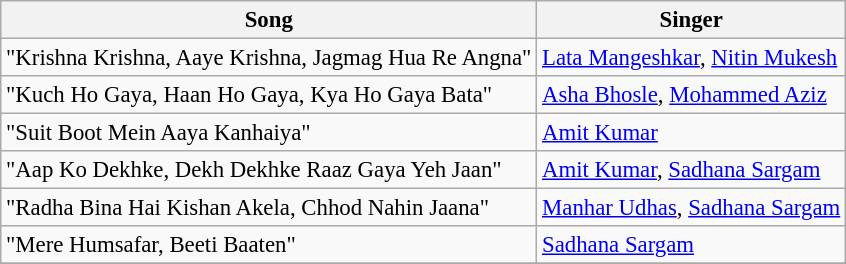<table class="wikitable" style="font-size:95%;">
<tr>
<th>Song</th>
<th>Singer</th>
</tr>
<tr>
<td>"Krishna Krishna, Aaye Krishna, Jagmag Hua Re Angna"</td>
<td><a href='#'>Lata Mangeshkar</a>, <a href='#'>Nitin Mukesh</a></td>
</tr>
<tr>
<td>"Kuch Ho Gaya, Haan Ho Gaya, Kya Ho Gaya Bata"</td>
<td><a href='#'>Asha Bhosle</a>, <a href='#'>Mohammed Aziz</a></td>
</tr>
<tr>
<td>"Suit Boot Mein Aaya Kanhaiya"</td>
<td><a href='#'>Amit Kumar</a></td>
</tr>
<tr>
<td>"Aap Ko Dekhke, Dekh Dekhke Raaz Gaya Yeh Jaan"</td>
<td><a href='#'>Amit Kumar</a>, <a href='#'>Sadhana Sargam</a></td>
</tr>
<tr>
<td>"Radha Bina Hai Kishan Akela, Chhod Nahin Jaana"</td>
<td><a href='#'>Manhar Udhas</a>, <a href='#'>Sadhana Sargam</a></td>
</tr>
<tr>
<td>"Mere Humsafar, Beeti Baaten"</td>
<td><a href='#'>Sadhana Sargam</a></td>
</tr>
<tr>
</tr>
</table>
